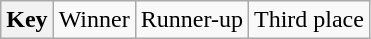<table class="wikitable">
<tr>
<th>Key</th>
<td> Winner</td>
<td> Runner-up</td>
<td> Third place</td>
</tr>
</table>
